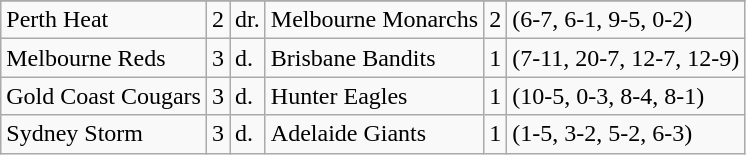<table class="wikitable">
<tr>
</tr>
<tr>
<td>Perth Heat</td>
<td>2</td>
<td>dr.</td>
<td>Melbourne Monarchs</td>
<td>2</td>
<td>(6-7, 6-1, 9-5, 0-2)</td>
</tr>
<tr>
<td>Melbourne Reds</td>
<td>3</td>
<td>d.</td>
<td>Brisbane Bandits</td>
<td>1</td>
<td>(7-11, 20-7, 12-7, 12-9)</td>
</tr>
<tr>
<td>Gold Coast Cougars</td>
<td>3</td>
<td>d.</td>
<td>Hunter Eagles</td>
<td>1</td>
<td>(10-5, 0-3, 8-4, 8-1)</td>
</tr>
<tr>
<td>Sydney Storm</td>
<td>3</td>
<td>d.</td>
<td>Adelaide Giants</td>
<td>1</td>
<td>(1-5, 3-2, 5-2, 6-3)</td>
</tr>
</table>
